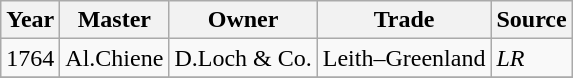<table class=" wikitable">
<tr>
<th>Year</th>
<th>Master</th>
<th>Owner</th>
<th>Trade</th>
<th>Source</th>
</tr>
<tr>
<td>1764</td>
<td>Al.Chiene</td>
<td>D.Loch & Co.</td>
<td>Leith–Greenland</td>
<td><em>LR</em></td>
</tr>
<tr>
</tr>
</table>
